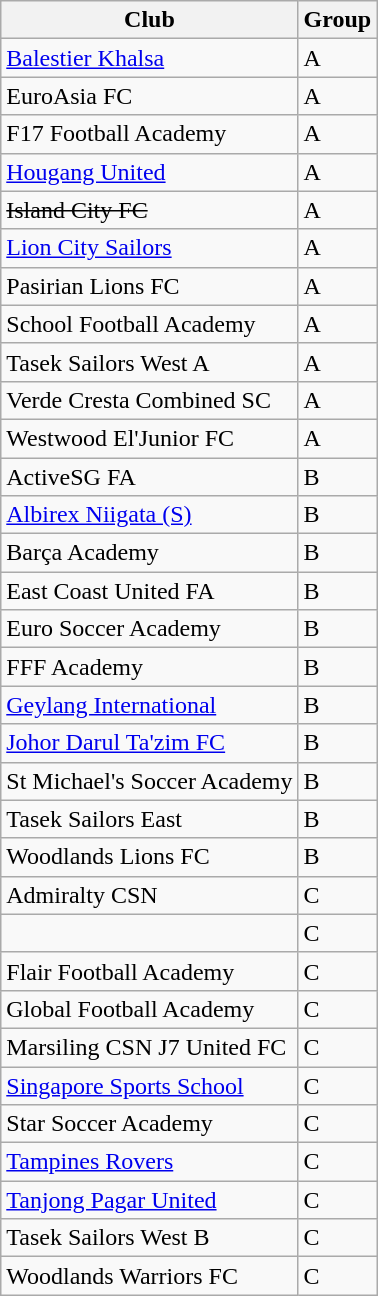<table class="wikitable sortable">
<tr>
<th>Club</th>
<th>Group</th>
</tr>
<tr>
<td><a href='#'>Balestier Khalsa</a></td>
<td>A</td>
</tr>
<tr>
<td>EuroAsia FC</td>
<td>A</td>
</tr>
<tr>
<td>F17 Football Academy</td>
<td>A</td>
</tr>
<tr>
<td><a href='#'>Hougang United</a></td>
<td>A</td>
</tr>
<tr>
<td><s>Island City FC</s></td>
<td>A</td>
</tr>
<tr>
<td><a href='#'>Lion City Sailors</a></td>
<td>A</td>
</tr>
<tr>
<td>Pasirian Lions FC</td>
<td>A</td>
</tr>
<tr>
<td>School Football Academy</td>
<td>A</td>
</tr>
<tr>
<td>Tasek Sailors West A</td>
<td>A</td>
</tr>
<tr>
<td>Verde Cresta Combined SC</td>
<td>A</td>
</tr>
<tr>
<td>Westwood El'Junior FC</td>
<td>A</td>
</tr>
<tr>
<td>ActiveSG FA</td>
<td>B</td>
</tr>
<tr>
<td><a href='#'>Albirex Niigata (S)</a></td>
<td>B</td>
</tr>
<tr>
<td>Barça Academy</td>
<td>B</td>
</tr>
<tr>
<td>East Coast United FA</td>
<td>B</td>
</tr>
<tr>
<td>Euro Soccer Academy</td>
<td>B</td>
</tr>
<tr>
<td>FFF Academy</td>
<td>B</td>
</tr>
<tr>
<td><a href='#'>Geylang International</a></td>
<td>B</td>
</tr>
<tr>
<td> <a href='#'>Johor Darul Ta'zim FC</a></td>
<td>B</td>
</tr>
<tr>
<td>St Michael's Soccer Academy</td>
<td>B</td>
</tr>
<tr>
<td>Tasek Sailors East</td>
<td>B</td>
</tr>
<tr>
<td>Woodlands Lions FC</td>
<td>B</td>
</tr>
<tr>
<td>Admiralty CSN</td>
<td>C</td>
</tr>
<tr>
<td></td>
<td>C</td>
</tr>
<tr>
<td>Flair Football Academy</td>
<td>C</td>
</tr>
<tr>
<td>Global Football Academy</td>
<td>C</td>
</tr>
<tr>
<td>Marsiling CSN J7 United FC</td>
<td>C</td>
</tr>
<tr>
<td><a href='#'>Singapore Sports School</a></td>
<td>C</td>
</tr>
<tr>
<td>Star Soccer Academy</td>
<td>C</td>
</tr>
<tr>
<td><a href='#'>Tampines Rovers</a></td>
<td>C</td>
</tr>
<tr>
<td><a href='#'>Tanjong Pagar United</a></td>
<td>C</td>
</tr>
<tr>
<td>Tasek Sailors West B</td>
<td>C</td>
</tr>
<tr>
<td>Woodlands Warriors FC</td>
<td>C</td>
</tr>
</table>
